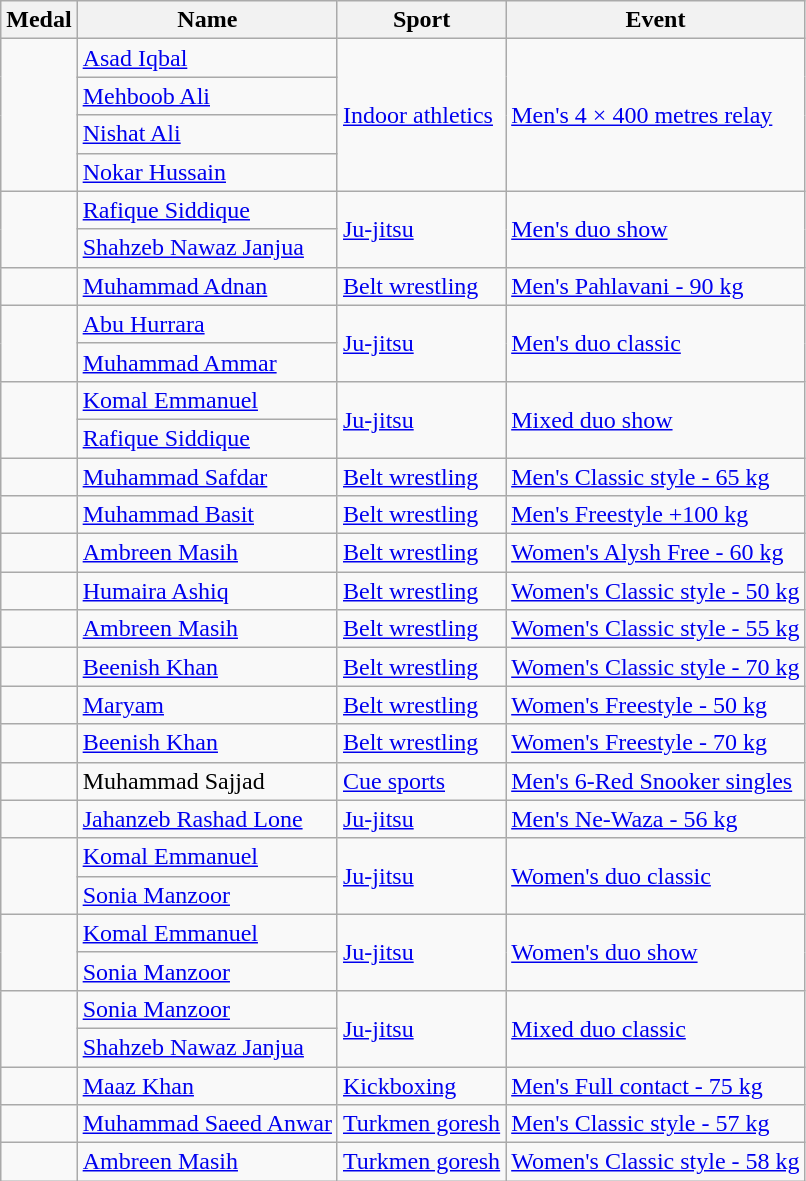<table class="wikitable sortable">
<tr>
<th>Medal</th>
<th>Name</th>
<th>Sport</th>
<th>Event</th>
</tr>
<tr>
<td rowspan=4></td>
<td><a href='#'>Asad Iqbal</a></td>
<td rowspan=4><a href='#'>Indoor athletics</a></td>
<td rowspan=4><a href='#'>Men's 4 × 400 metres relay</a></td>
</tr>
<tr>
<td><a href='#'>Mehboob Ali</a></td>
</tr>
<tr>
<td><a href='#'>Nishat Ali</a></td>
</tr>
<tr>
<td><a href='#'>Nokar Hussain</a></td>
</tr>
<tr>
<td rowspan=2></td>
<td><a href='#'>Rafique Siddique</a></td>
<td rowspan=2><a href='#'>Ju-jitsu</a></td>
<td rowspan=2><a href='#'>Men's duo show</a></td>
</tr>
<tr>
<td><a href='#'>Shahzeb Nawaz Janjua</a></td>
</tr>
<tr>
<td></td>
<td><a href='#'>Muhammad Adnan</a></td>
<td><a href='#'>Belt wrestling</a></td>
<td><a href='#'>Men's Pahlavani - 90 kg</a></td>
</tr>
<tr>
<td rowspan=2></td>
<td><a href='#'>Abu Hurrara</a></td>
<td rowspan=2><a href='#'>Ju-jitsu</a></td>
<td rowspan=2><a href='#'>Men's duo classic</a></td>
</tr>
<tr>
<td><a href='#'>Muhammad Ammar</a></td>
</tr>
<tr>
<td rowspan=2></td>
<td><a href='#'>Komal Emmanuel</a></td>
<td rowspan=2><a href='#'>Ju-jitsu</a></td>
<td rowspan=2><a href='#'>Mixed duo show</a></td>
</tr>
<tr>
<td><a href='#'>Rafique Siddique</a></td>
</tr>
<tr>
<td></td>
<td><a href='#'>Muhammad Safdar</a></td>
<td><a href='#'>Belt wrestling</a></td>
<td><a href='#'>Men's Classic style - 65 kg</a></td>
</tr>
<tr>
<td></td>
<td><a href='#'>Muhammad Basit</a></td>
<td><a href='#'>Belt wrestling</a></td>
<td><a href='#'>Men's Freestyle +100 kg</a></td>
</tr>
<tr>
<td></td>
<td><a href='#'>Ambreen Masih</a></td>
<td><a href='#'>Belt wrestling</a></td>
<td><a href='#'>Women's Alysh Free - 60 kg</a></td>
</tr>
<tr>
<td></td>
<td><a href='#'>Humaira Ashiq</a></td>
<td><a href='#'>Belt wrestling</a></td>
<td><a href='#'>Women's Classic style - 50 kg</a></td>
</tr>
<tr>
<td></td>
<td><a href='#'>Ambreen Masih</a></td>
<td><a href='#'>Belt wrestling</a></td>
<td><a href='#'>Women's Classic style - 55 kg</a></td>
</tr>
<tr>
<td></td>
<td><a href='#'>Beenish Khan</a></td>
<td><a href='#'>Belt wrestling</a></td>
<td><a href='#'>Women's Classic style - 70 kg</a></td>
</tr>
<tr>
<td></td>
<td><a href='#'>Maryam</a></td>
<td><a href='#'>Belt wrestling</a></td>
<td><a href='#'>Women's Freestyle - 50 kg</a></td>
</tr>
<tr>
<td></td>
<td><a href='#'>Beenish Khan</a></td>
<td><a href='#'>Belt wrestling</a></td>
<td><a href='#'>Women's Freestyle - 70 kg</a></td>
</tr>
<tr>
<td></td>
<td>Muhammad Sajjad</td>
<td><a href='#'>Cue sports</a></td>
<td><a href='#'>Men's 6-Red Snooker singles</a></td>
</tr>
<tr>
<td></td>
<td><a href='#'>Jahanzeb Rashad Lone</a></td>
<td><a href='#'>Ju-jitsu</a></td>
<td><a href='#'>Men's Ne-Waza - 56 kg</a></td>
</tr>
<tr>
<td rowspan=2></td>
<td><a href='#'>Komal Emmanuel</a></td>
<td rowspan=2><a href='#'>Ju-jitsu</a></td>
<td rowspan=2><a href='#'>Women's duo classic</a></td>
</tr>
<tr>
<td><a href='#'>Sonia Manzoor</a></td>
</tr>
<tr>
<td rowspan=2></td>
<td><a href='#'>Komal Emmanuel</a></td>
<td rowspan=2><a href='#'>Ju-jitsu</a></td>
<td rowspan=2><a href='#'>Women's duo show</a></td>
</tr>
<tr>
<td><a href='#'>Sonia Manzoor</a></td>
</tr>
<tr>
<td rowspan=2></td>
<td><a href='#'>Sonia Manzoor</a></td>
<td rowspan=2><a href='#'>Ju-jitsu</a></td>
<td rowspan=2><a href='#'>Mixed duo classic</a></td>
</tr>
<tr>
<td><a href='#'>Shahzeb Nawaz Janjua</a></td>
</tr>
<tr>
<td></td>
<td><a href='#'>Maaz Khan</a></td>
<td><a href='#'>Kickboxing</a></td>
<td><a href='#'>Men's Full contact - 75 kg</a></td>
</tr>
<tr>
<td></td>
<td><a href='#'>Muhammad Saeed Anwar</a></td>
<td><a href='#'>Turkmen goresh</a></td>
<td><a href='#'>Men's Classic style - 57 kg</a></td>
</tr>
<tr>
<td></td>
<td><a href='#'>Ambreen Masih</a></td>
<td><a href='#'>Turkmen goresh</a></td>
<td><a href='#'>Women's Classic style - 58 kg</a></td>
</tr>
</table>
